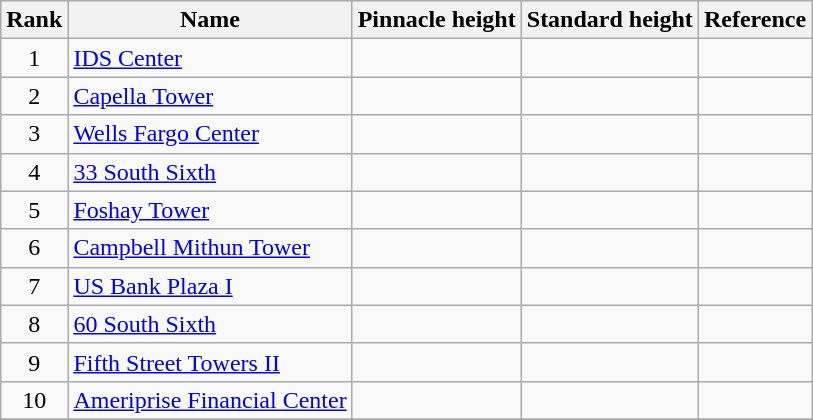<table class="wikitable sortable" style="text-align:center;">
<tr>
<th scope=col>Rank</th>
<th scope=col>Name</th>
<th scope=col>Pinnacle height<br></th>
<th scope=col>Standard height<br></th>
<th scope=col class="unsortable">Reference</th>
</tr>
<tr>
<td>1</td>
<td align=left><a href='#'>IDS Center</a></td>
<td></td>
<td></td>
<td></td>
</tr>
<tr>
<td>2</td>
<td align=left><a href='#'>Capella Tower</a></td>
<td></td>
<td></td>
<td></td>
</tr>
<tr>
<td>3</td>
<td align=left><a href='#'>Wells Fargo Center</a></td>
<td></td>
<td></td>
<td></td>
</tr>
<tr>
<td>4</td>
<td align=left><a href='#'>33 South Sixth</a></td>
<td></td>
<td></td>
<td></td>
</tr>
<tr>
<td>5</td>
<td align=left><a href='#'>Foshay Tower</a></td>
<td></td>
<td></td>
<td></td>
</tr>
<tr>
<td>6</td>
<td align=left><a href='#'>Campbell Mithun Tower</a></td>
<td></td>
<td></td>
<td></td>
</tr>
<tr>
<td>7</td>
<td align=left><a href='#'>US Bank Plaza I</a></td>
<td></td>
<td></td>
<td></td>
</tr>
<tr>
<td>8</td>
<td align=left><a href='#'>60 South Sixth</a></td>
<td></td>
<td></td>
<td></td>
</tr>
<tr>
<td>9</td>
<td align=left><a href='#'>Fifth Street Towers II</a></td>
<td></td>
<td></td>
<td></td>
</tr>
<tr>
<td>10</td>
<td align=left><a href='#'>Ameriprise Financial Center</a></td>
<td></td>
<td></td>
<td></td>
</tr>
<tr>
</tr>
</table>
